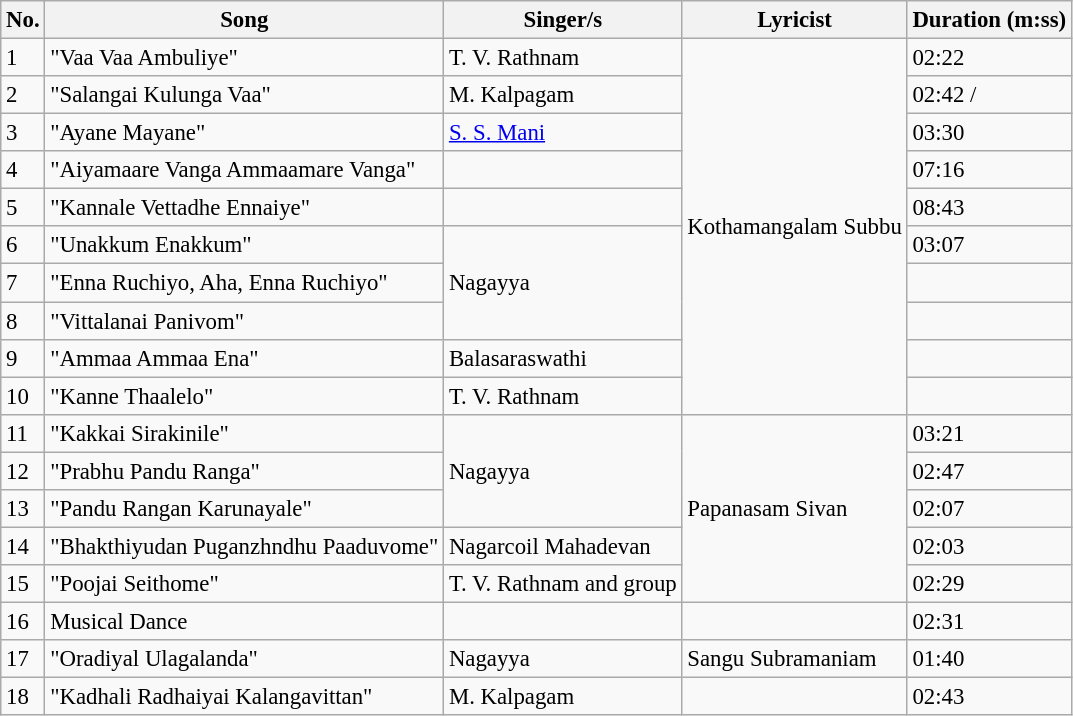<table class="wikitable" style="font-size:95%;">
<tr>
<th>No.</th>
<th>Song</th>
<th>Singer/s</th>
<th>Lyricist</th>
<th>Duration (m:ss)</th>
</tr>
<tr>
<td>1</td>
<td>"Vaa Vaa Ambuliye"</td>
<td>T. V. Rathnam</td>
<td rowspan=10>Kothamangalam Subbu</td>
<td>02:22</td>
</tr>
<tr>
<td>2</td>
<td>"Salangai Kulunga Vaa"</td>
<td>M. Kalpagam</td>
<td>02:42 /</td>
</tr>
<tr>
<td>3</td>
<td>"Ayane Mayane"</td>
<td><a href='#'>S. S. Mani</a></td>
<td>03:30</td>
</tr>
<tr>
<td>4</td>
<td>"Aiyamaare Vanga Ammaamare Vanga"</td>
<td></td>
<td>07:16</td>
</tr>
<tr>
<td>5</td>
<td>"Kannale Vettadhe Ennaiye"</td>
<td></td>
<td>08:43</td>
</tr>
<tr>
<td>6</td>
<td>"Unakkum Enakkum"</td>
<td rowspan=3>Nagayya</td>
<td>03:07</td>
</tr>
<tr>
<td>7</td>
<td>"Enna Ruchiyo, Aha, Enna Ruchiyo"</td>
<td></td>
</tr>
<tr>
<td>8</td>
<td>"Vittalanai Panivom"</td>
<td></td>
</tr>
<tr>
<td>9</td>
<td>"Ammaa Ammaa Ena"</td>
<td>Balasaraswathi</td>
<td></td>
</tr>
<tr>
<td>10</td>
<td>"Kanne Thaalelo"</td>
<td>T. V. Rathnam</td>
<td></td>
</tr>
<tr>
<td>11</td>
<td>"Kakkai Sirakinile"</td>
<td rowspan=3>Nagayya</td>
<td rowspan=5>Papanasam Sivan</td>
<td>03:21</td>
</tr>
<tr>
<td>12</td>
<td>"Prabhu Pandu Ranga"</td>
<td>02:47</td>
</tr>
<tr>
<td>13</td>
<td>"Pandu Rangan Karunayale"</td>
<td>02:07</td>
</tr>
<tr>
<td>14</td>
<td>"Bhakthiyudan Puganzhndhu Paaduvome"</td>
<td>Nagarcoil Mahadevan</td>
<td>02:03</td>
</tr>
<tr>
<td>15</td>
<td>"Poojai Seithome"</td>
<td>T. V. Rathnam and group</td>
<td>02:29</td>
</tr>
<tr>
<td>16</td>
<td>Musical Dance</td>
<td></td>
<td></td>
<td>02:31</td>
</tr>
<tr>
<td>17</td>
<td>"Oradiyal Ulagalanda"</td>
<td>Nagayya</td>
<td>Sangu Subramaniam</td>
<td>01:40</td>
</tr>
<tr>
<td>18</td>
<td>"Kadhali Radhaiyai Kalangavittan"</td>
<td>M. Kalpagam</td>
<td></td>
<td>02:43</td>
</tr>
</table>
